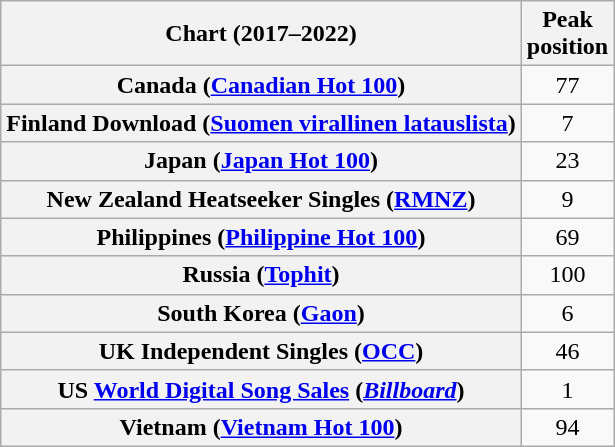<table class="wikitable sortable plainrowheaders" style="text-align:center">
<tr>
<th scope="col">Chart (2017–2022)</th>
<th scope="col">Peak<br>position</th>
</tr>
<tr>
<th scope="row">Canada (<a href='#'>Canadian Hot 100</a>)</th>
<td>77</td>
</tr>
<tr>
<th scope="row">Finland Download (<a href='#'>Suomen virallinen latauslista</a>)</th>
<td>7</td>
</tr>
<tr>
<th scope="row">Japan (<a href='#'>Japan Hot 100</a>)</th>
<td>23</td>
</tr>
<tr>
<th scope="row">New Zealand Heatseeker Singles (<a href='#'>RMNZ</a>)</th>
<td>9</td>
</tr>
<tr>
<th scope="row">Philippines (<a href='#'>Philippine Hot 100</a>)</th>
<td>69</td>
</tr>
<tr>
<th scope="row">Russia (<a href='#'>Tophit</a>)</th>
<td>100</td>
</tr>
<tr>
<th scope="row">South Korea (<a href='#'>Gaon</a>)</th>
<td>6</td>
</tr>
<tr>
<th scope="row">UK Independent Singles (<a href='#'>OCC</a>)</th>
<td>46</td>
</tr>
<tr>
<th scope="row">US <a href='#'>World Digital Song Sales</a> (<em><a href='#'>Billboard</a></em>)</th>
<td>1</td>
</tr>
<tr>
<th scope="row">Vietnam (<a href='#'>Vietnam Hot 100</a>)</th>
<td>94</td>
</tr>
</table>
